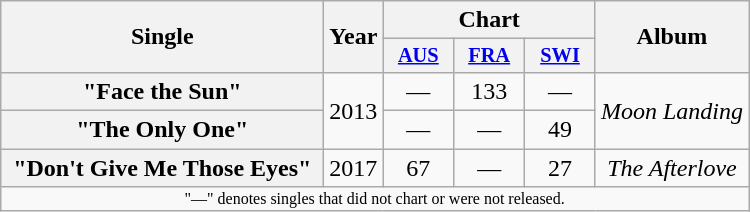<table class="wikitable plainrowheaders" style="text-align:center;" border="1">
<tr>
<th scope="colw" rowspan="2" style="width:13em;">Single</th>
<th scope="col" rowspan="2">Year</th>
<th scope="col" colspan="3">Chart</th>
<th scope="col" rowspan="2">Album</th>
</tr>
<tr>
<th scope="col" style="width:3em;font-size:85%;"><a href='#'>AUS</a> <br></th>
<th scope="col" style="width:3em;font-size:85%;"><a href='#'>FRA</a> <br></th>
<th scope="col" style="width:3em;font-size:85%;"><a href='#'>SWI</a> <br></th>
</tr>
<tr>
<th scope="row">"Face the Sun"</th>
<td rowspan="2">2013</td>
<td>—</td>
<td>133</td>
<td>—</td>
<td rowspan="2"><em>Moon Landing</em></td>
</tr>
<tr>
<th scope="row">"The Only One"</th>
<td>—</td>
<td>—</td>
<td>49</td>
</tr>
<tr>
<th scope="row">"Don't Give Me Those Eyes"</th>
<td>2017</td>
<td>67</td>
<td>—</td>
<td>27</td>
<td><em>The Afterlove</em></td>
</tr>
<tr>
<td colspan="20" style="font-size: 8pt">"—" denotes singles that did not chart or were not released.</td>
</tr>
</table>
